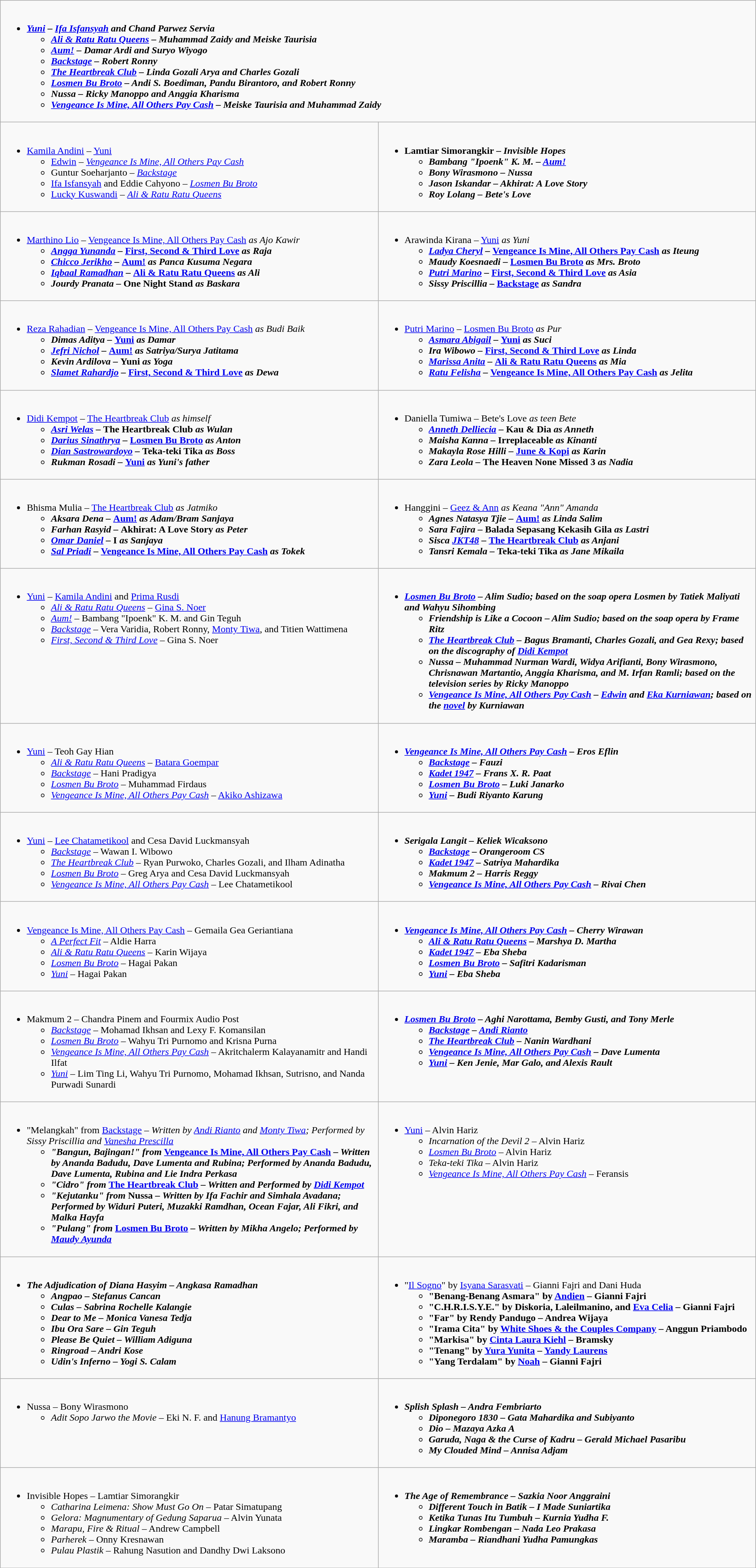<table class="wikitable" role="presentation">
<tr>
<td style="vertical-align:top; width:50%;" colspan="2"><br><ul><li><strong><em><a href='#'>Yuni</a><em> – <a href='#'>Ifa Isfansyah</a> and Chand Parwez Servia<strong><ul><li></em><a href='#'>Ali & Ratu Ratu Queens</a><em> – Muhammad Zaidy and Meiske Taurisia</li><li></em><a href='#'>Aum!</a><em> – Damar Ardi and Suryo Wiyogo</li><li></em><a href='#'>Backstage</a><em> – Robert Ronny</li><li></em><a href='#'>The Heartbreak Club</a><em> – Linda Gozali Arya and Charles Gozali</li><li></em><a href='#'>Losmen Bu Broto</a><em> – Andi S. Boediman, Pandu Birantoro, and Robert Ronny</li><li></em>Nussa<em> – Ricky Manoppo and Anggia Kharisma</li><li></em><a href='#'>Vengeance Is Mine, All Others Pay Cash</a><em> – Meiske Taurisia and Muhammad Zaidy</li></ul></li></ul></td>
</tr>
<tr>
<td style="vertical-align:top; width:50%;"><br><ul><li></strong><a href='#'>Kamila Andini</a> – </em><a href='#'>Yuni</a></em></strong><ul><li><a href='#'>Edwin</a> – <em><a href='#'>Vengeance Is Mine, All Others Pay Cash</a></em></li><li>Guntur Soeharjanto – <em><a href='#'>Backstage</a></em></li><li><a href='#'>Ifa Isfansyah</a> and Eddie Cahyono – <em><a href='#'>Losmen Bu Broto</a></em></li><li><a href='#'>Lucky Kuswandi</a> – <em><a href='#'>Ali & Ratu Ratu Queens</a></em></li></ul></li></ul></td>
<td style="vertical-align:top; width:50%;"><br><ul><li><strong>Lamtiar Simorangkir – <em>Invisible Hopes<strong><em><ul><li>Bambang "Ipoenk" K. M. – </em><a href='#'>Aum!</a><em></li><li>Bony Wirasmono – </em>Nussa<em></li><li>Jason Iskandar – </em>Akhirat: A Love Story<em></li><li>Roy Lolang – </em>Bete's Love<em></li></ul></li></ul></td>
</tr>
<tr>
<td style="vertical-align:top; width:50%;"><br><ul><li></strong><a href='#'>Marthino Lio</a> – </em><a href='#'>Vengeance Is Mine, All Others Pay Cash</a><em> as Ajo Kawir<strong><ul><li><a href='#'>Angga Yunanda</a> – </em><a href='#'>First, Second & Third Love</a><em> as Raja</li><li><a href='#'>Chicco Jerikho</a> – </em><a href='#'>Aum!</a><em> as Panca Kusuma Negara</li><li><a href='#'>Iqbaal Ramadhan</a> – </em><a href='#'>Ali & Ratu Ratu Queens</a><em> as Ali</li><li>Jourdy Pranata – </em>One Night Stand<em> as Baskara</li></ul></li></ul></td>
<td style="vertical-align:top; width:50%;"><br><ul><li></strong>Arawinda Kirana – </em><a href='#'>Yuni</a><em> as Yuni<strong><ul><li><a href='#'>Ladya Cheryl</a> – </em><a href='#'>Vengeance Is Mine, All Others Pay Cash</a><em> as Iteung</li><li>Maudy Koesnaedi – </em><a href='#'>Losmen Bu Broto</a><em> as Mrs. Broto</li><li><a href='#'>Putri Marino</a> – </em><a href='#'>First, Second & Third Love</a><em> as Asia</li><li>Sissy Priscillia – </em><a href='#'>Backstage</a><em> as Sandra</li></ul></li></ul></td>
</tr>
<tr>
<td style="vertical-align:top; width:50%;"><br><ul><li></strong><a href='#'>Reza Rahadian</a> – </em><a href='#'>Vengeance Is Mine, All Others Pay Cash</a><em> as Budi Baik<strong><ul><li>Dimas Aditya – </em><a href='#'>Yuni</a><em> as Damar</li><li><a href='#'>Jefri Nichol</a> – </em><a href='#'>Aum!</a><em> as Satriya/Surya Jatitama</li><li>Kevin Ardilova – </em>Yuni<em> as Yoga</li><li><a href='#'>Slamet Rahardjo</a> – </em><a href='#'>First, Second & Third Love</a><em> as Dewa</li></ul></li></ul></td>
<td style="vertical-align:top; width:50%;"><br><ul><li></strong><a href='#'>Putri Marino</a> – </em><a href='#'>Losmen Bu Broto</a><em> as Pur<strong><ul><li><a href='#'>Asmara Abigail</a> – </em><a href='#'>Yuni</a><em> as Suci</li><li>Ira Wibowo – </em><a href='#'>First, Second & Third Love</a><em> as Linda</li><li><a href='#'>Marissa Anita</a> – </em><a href='#'>Ali & Ratu Ratu Queens</a><em> as Mia</li><li><a href='#'>Ratu Felisha</a> – </em><a href='#'>Vengeance Is Mine, All Others Pay Cash</a><em> as Jelita</li></ul></li></ul></td>
</tr>
<tr>
<td style="vertical-align:top; width:50%;"><br><ul><li></strong><a href='#'>Didi Kempot</a> – </em><a href='#'>The Heartbreak Club</a><em> as himself<strong><ul><li><a href='#'>Asri Welas</a> – </em>The Heartbreak Club<em> as Wulan</li><li><a href='#'>Darius Sinathrya</a> – </em><a href='#'>Losmen Bu Broto</a><em> as Anton</li><li><a href='#'>Dian Sastrowardoyo</a> – </em>Teka-teki Tika<em> as Boss</li><li>Rukman Rosadi – </em><a href='#'>Yuni</a><em> as Yuni's father</li></ul></li></ul></td>
<td style="vertical-align:top; width:50%;"><br><ul><li></strong>Daniella Tumiwa – </em>Bete's Love<em> as teen Bete<strong><ul><li><a href='#'>Anneth Delliecia</a> – </em>Kau & Dia<em> as Anneth</li><li>Maisha Kanna – </em>Irreplaceable<em> as Kinanti</li><li>Makayla Rose Hilli – </em><a href='#'>June & Kopi</a><em> as Karin</li><li>Zara Leola – </em>The Heaven None Missed 3<em> as Nadia</li></ul></li></ul></td>
</tr>
<tr>
<td style="vertical-align:top; width:50%;"><br><ul><li></strong>Bhisma Mulia – </em><a href='#'>The Heartbreak Club</a><em> as Jatmiko<strong><ul><li>Aksara Dena – </em><a href='#'>Aum!</a><em> as Adam/Bram Sanjaya</li><li>Farhan Rasyid – </em>Akhirat: A Love Story<em> as Peter</li><li><a href='#'>Omar Daniel</a> – </em>I<em> as Sanjaya</li><li><a href='#'>Sal Priadi</a> – </em><a href='#'>Vengeance Is Mine, All Others Pay Cash</a><em> as Tokek</li></ul></li></ul></td>
<td style="vertical-align:top; width:50%;"><br><ul><li></strong>Hanggini – </em><a href='#'>Geez & Ann</a><em> as Keana "Ann" Amanda<strong><ul><li>Agnes Natasya Tjie – </em><a href='#'>Aum!</a><em> as Linda Salim</li><li>Sara Fajira – </em>Balada Sepasang Kekasih Gila<em> as Lastri</li><li>Sisca <a href='#'>JKT48</a> – </em><a href='#'>The Heartbreak Club</a><em> as Anjani</li><li>Tansri Kemala – </em>Teka-teki Tika<em> as Jane Mikaila</li></ul></li></ul></td>
</tr>
<tr>
<td style="vertical-align:top; width:50%;"><br><ul><li></em></strong><a href='#'>Yuni</a></em> – <a href='#'>Kamila Andini</a> and <a href='#'>Prima Rusdi</a></strong><ul><li><em><a href='#'>Ali & Ratu Ratu Queens</a></em> – <a href='#'>Gina S. Noer</a></li><li><em><a href='#'>Aum!</a></em> – Bambang "Ipoenk" K. M. and Gin Teguh</li><li><em><a href='#'>Backstage</a></em> – Vera Varidia, Robert Ronny, <a href='#'>Monty Tiwa</a>, and Titien Wattimena</li><li><em><a href='#'>First, Second & Third Love</a></em> – Gina S. Noer</li></ul></li></ul></td>
<td style="vertical-align:top; width:50%;"><br><ul><li><strong><em><a href='#'>Losmen Bu Broto</a><em> – Alim Sudio; based on the soap opera </em>Losmen<em> by Tatiek Maliyati and Wahyu Sihombing<strong><ul><li></em>Friendship is Like a Cocoon<em> – Alim Sudio; based on the soap opera by Frame Ritz</li><li></em><a href='#'>The Heartbreak Club</a><em> – Bagus Bramanti, Charles Gozali, and Gea Rexy; based on the discography of <a href='#'>Didi Kempot</a></li><li></em>Nussa<em> – Muhammad Nurman Wardi, Widya Arifianti, Bony Wirasmono, Chrisnawan Martantio, Anggia Kharisma, and M. Irfan Ramli; based on the television series by Ricky Manoppo</li><li></em><a href='#'>Vengeance Is Mine, All Others Pay Cash</a><em> – <a href='#'>Edwin</a> and <a href='#'>Eka Kurniawan</a>; based on the <a href='#'>novel</a> by Kurniawan</li></ul></li></ul></td>
</tr>
<tr>
<td style="vertical-align:top; width:50%;"><br><ul><li></em></strong><a href='#'>Yuni</a></em> – Teoh Gay Hian</strong><ul><li><em><a href='#'>Ali & Ratu Ratu Queens</a></em> – <a href='#'>Batara Goempar</a></li><li><em><a href='#'>Backstage</a></em> – Hani Pradigya</li><li><em><a href='#'>Losmen Bu Broto</a></em> – Muhammad Firdaus</li><li><em><a href='#'>Vengeance Is Mine, All Others Pay Cash</a></em> – <a href='#'>Akiko Ashizawa</a></li></ul></li></ul></td>
<td style="vertical-align:top; width:50%;"><br><ul><li><strong><em><a href='#'>Vengeance Is Mine, All Others Pay Cash</a><em> – Eros Eflin<strong><ul><li></em><a href='#'>Backstage</a><em> – Fauzi</li><li></em><a href='#'>Kadet 1947</a><em> – Frans X. R. Paat</li><li></em><a href='#'>Losmen Bu Broto</a><em> – Luki Janarko</li><li></em><a href='#'>Yuni</a><em> – Budi Riyanto Karung</li></ul></li></ul></td>
</tr>
<tr>
<td style="vertical-align:top; width:50%;"><br><ul><li></em></strong><a href='#'>Yuni</a></em> – <a href='#'>Lee Chatametikool</a> and Cesa David Luckmansyah</strong><ul><li><em><a href='#'>Backstage</a></em> – Wawan I. Wibowo</li><li><em><a href='#'>The Heartbreak Club</a></em> – Ryan Purwoko, Charles Gozali, and Ilham Adinatha</li><li><em><a href='#'>Losmen Bu Broto</a></em> – Greg Arya and Cesa David Luckmansyah</li><li><em><a href='#'>Vengeance Is Mine, All Others Pay Cash</a></em> – Lee Chatametikool</li></ul></li></ul></td>
<td style="vertical-align:top; width:50%;"><br><ul><li><strong><em>Serigala Langit<em> – Keliek Wicaksono<strong><ul><li></em><a href='#'>Backstage</a><em> – Orangeroom CS</li><li></em><a href='#'>Kadet 1947</a><em> – Satriya Mahardika</li><li></em>Makmum 2<em> – Harris Reggy</li><li></em><a href='#'>Vengeance Is Mine, All Others Pay Cash</a><em> – Rivai Chen</li></ul></li></ul></td>
</tr>
<tr>
<td style="vertical-align:top; width:50%;"><br><ul><li></em></strong><a href='#'>Vengeance Is Mine, All Others Pay Cash</a></em> – Gemaila Gea Geriantiana</strong><ul><li><em><a href='#'>A Perfect Fit</a></em> – Aldie Harra</li><li><em><a href='#'>Ali & Ratu Ratu Queens</a></em> – Karin Wijaya</li><li><em><a href='#'>Losmen Bu Broto</a></em> – Hagai Pakan</li><li><em><a href='#'>Yuni</a></em> – Hagai Pakan</li></ul></li></ul></td>
<td style="vertical-align:top; width:50%;"><br><ul><li><strong><em><a href='#'>Vengeance Is Mine, All Others Pay Cash</a><em> – Cherry Wirawan<strong><ul><li></em><a href='#'>Ali & Ratu Ratu Queens</a><em> – Marshya D. Martha</li><li></em><a href='#'>Kadet 1947</a><em> – Eba Sheba</li><li></em><a href='#'>Losmen Bu Broto</a><em> – Safitri Kadarisman</li><li></em><a href='#'>Yuni</a><em> – Eba Sheba</li></ul></li></ul></td>
</tr>
<tr>
<td style="vertical-align:top; width:50%;"><br><ul><li></em></strong>Makmum 2</em> – Chandra Pinem and Fourmix Audio Post</strong><ul><li><em><a href='#'>Backstage</a></em> – Mohamad Ikhsan and Lexy F. Komansilan</li><li><em><a href='#'>Losmen Bu Broto</a></em> – Wahyu Tri Purnomo and Krisna Purna</li><li><em><a href='#'>Vengeance Is Mine, All Others Pay Cash</a></em> – Akritchalerm Kalayanamitr and Handi Ilfat</li><li><em><a href='#'>Yuni</a></em> – Lim Ting Li, Wahyu Tri Purnomo, Mohamad Ikhsan, Sutrisno, and Nanda Purwadi Sunardi</li></ul></li></ul></td>
<td style="vertical-align:top; width:50%;"><br><ul><li><strong><em><a href='#'>Losmen Bu Broto</a><em> – Aghi Narottama, Bemby Gusti, and Tony Merle<strong><ul><li></em><a href='#'>Backstage</a><em> – <a href='#'>Andi Rianto</a></li><li></em><a href='#'>The Heartbreak Club</a><em> – Nanin Wardhani</li><li></em><a href='#'>Vengeance Is Mine, All Others Pay Cash</a><em> – Dave Lumenta</li><li></em><a href='#'>Yuni</a><em> – Ken Jenie, Mar Galo, and Alexis Rault</li></ul></li></ul></td>
</tr>
<tr>
<td style="vertical-align:top; width:50%;"><br><ul><li></strong>"Melangkah" from </em><a href='#'>Backstage</a><em> – Written by <a href='#'>Andi Rianto</a> and <a href='#'>Monty Tiwa</a>; Performed by Sissy Priscillia and <a href='#'>Vanesha Prescilla</a><strong><ul><li>"Bangun, Bajingan!" from </em><a href='#'>Vengeance Is Mine, All Others Pay Cash</a><em> – Written by Ananda Badudu, Dave Lumenta and Rubina; Performed by Ananda Badudu, Dave Lumenta, Rubina and Lie Indra Perkasa</li><li>"Cidro" from </em><a href='#'>The Heartbreak Club</a><em> – Written and Performed by <a href='#'>Didi Kempot</a></li><li>"Kejutanku" from </em>Nussa<em> – Written by Ifa Fachir and Simhala Avadana; Performed by Widuri Puteri, Muzakki Ramdhan, Ocean Fajar, Ali Fikri, and Malka Hayfa</li><li>"Pulang" from </em><a href='#'>Losmen Bu Broto</a><em> – Written by Mikha Angelo; Performed by <a href='#'>Maudy Ayunda</a></li></ul></li></ul></td>
<td style="vertical-align:top; width:50%;"><br><ul><li></em></strong><a href='#'>Yuni</a></em> – Alvin Hariz</strong><ul><li><em>Incarnation of the Devil 2</em> – Alvin Hariz</li><li><em><a href='#'>Losmen Bu Broto</a></em> – Alvin Hariz</li><li><em>Teka-teki Tika</em> – Alvin Hariz</li><li><em><a href='#'>Vengeance Is Mine, All Others Pay Cash</a></em> – Feransis</li></ul></li></ul></td>
</tr>
<tr>
<td style="vertical-align:top; width:50%;"><br><ul><li><strong><em>The Adjudication of Diana Hasyim<em> – Angkasa Ramadhan<strong><ul><li></em>Angpao<em> – Stefanus Cancan</li><li></em>Culas<em> – Sabrina Rochelle Kalangie</li><li></em>Dear to Me<em> – Monica Vanesa Tedja</li><li></em>Ibu Ora Sare<em> – Gin Teguh</li><li></em>Please Be Quiet<em> – William Adiguna</li><li></em>Ringroad<em> – Andri Kose</li><li></em>Udin's Inferno<em> – Yogi S. Calam</li></ul></li></ul></td>
<td style="vertical-align:top; width:50%;"><br><ul><li></strong>"<a href='#'>Il Sogno</a>" by <a href='#'>Isyana Sarasvati</a> – Gianni Fajri and Dani Huda<strong><ul><li>"Benang-Benang Asmara" by <a href='#'>Andien</a> – Gianni Fajri</li><li>"C.H.R.I.S.Y.E." by Diskoria, Laleilmanino, and <a href='#'>Eva Celia</a> – Gianni Fajri</li><li>"Far" by Rendy Pandugo – Andrea Wijaya</li><li>"Irama Cita" by <a href='#'>White Shoes & the Couples Company</a> – Anggun Priambodo</li><li>"Markisa" by <a href='#'>Cinta Laura Kiehl</a> – Bramsky</li><li>"Tenang" by <a href='#'>Yura Yunita</a> – <a href='#'>Yandy Laurens</a></li><li>"Yang Terdalam" by <a href='#'>Noah</a> – Gianni Fajri</li></ul></li></ul></td>
</tr>
<tr>
<td style="vertical-align:top; width:50%;"><br><ul><li></em></strong>Nussa</em> – Bony Wirasmono</strong><ul><li><em>Adit Sopo Jarwo the Movie</em> – Eki N. F. and <a href='#'>Hanung Bramantyo</a></li></ul></li></ul></td>
<td style="vertical-align:top; width:50%;"><br><ul><li><strong><em>Splish Splash<em> – Andra Fembriarto<strong><ul><li></em>Diponegoro 1830<em> – Gata Mahardika and Subiyanto</li><li></em>Dio<em> – Mazaya Azka A</li><li></em>Garuda, Naga & the Curse of Kadru<em> – Gerald Michael Pasaribu</li><li></em>My Clouded Mind<em> – Annisa Adjam</li></ul></li></ul></td>
</tr>
<tr>
<td style="vertical-align:top; width:50%;"><br><ul><li></em></strong>Invisible Hopes</em> – Lamtiar Simorangkir</strong><ul><li><em>Catharina Leimena: Show Must Go On</em> – Patar Simatupang</li><li><em>Gelora: Magnumentary of Gedung Saparua</em> – Alvin Yunata</li><li><em>Marapu, Fire & Ritual</em> – Andrew Campbell</li><li><em>Parherek</em> – Onny Kresnawan</li><li><em>Pulau Plastik</em> – Rahung Nasution and Dandhy Dwi Laksono</li></ul></li></ul></td>
<td style="vertical-align:top; width:50%;"><br><ul><li><strong><em>The Age of Remembrance<em> – Sazkia Noor Anggraini<strong><ul><li></em>Different Touch in Batik<em> – I Made Suniartika</li><li></em>Ketika Tunas Itu Tumbuh<em> – Kurnia Yudha F.</li><li></em>Lingkar Rombengan<em> – Nada Leo Prakasa</li><li></em>Maramba<em> – Riandhani Yudha Pamungkas</li></ul></li></ul></td>
</tr>
<tr>
</tr>
</table>
